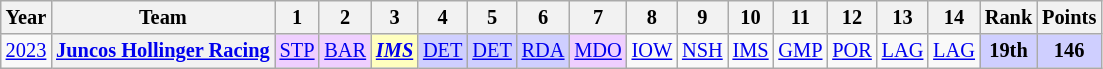<table class="wikitable" style="text-align:center; font-size:85%">
<tr>
<th>Year</th>
<th>Team</th>
<th>1</th>
<th>2</th>
<th>3</th>
<th>4</th>
<th>5</th>
<th>6</th>
<th>7</th>
<th>8</th>
<th>9</th>
<th>10</th>
<th>11</th>
<th>12</th>
<th>13</th>
<th>14</th>
<th>Rank</th>
<th>Points</th>
</tr>
<tr>
<td><a href='#'>2023</a></td>
<th nowrap><a href='#'>Juncos Hollinger Racing</a></th>
<td style="background:#EFCFFF;"><a href='#'>STP</a><br></td>
<td style="background:#efcfff;"><a href='#'>BAR</a><br></td>
<td style="background:#ffffbf;"><strong><em><a href='#'>IMS</a></em></strong><br></td>
<td style="background:#cfcfff;"><a href='#'>DET</a><br></td>
<td style="background:#cfcfff;"><a href='#'>DET</a><br></td>
<td style="background:#cfcfff;"><a href='#'>RDA</a><br></td>
<td style="background:#efcfff;"><a href='#'>MDO</a><br></td>
<td style="background:#;"><a href='#'>IOW</a><br></td>
<td style="background:#;"><a href='#'>NSH</a><br></td>
<td style="background:#;"><a href='#'>IMS</a><br></td>
<td style="background:#;"><a href='#'>GMP</a><br></td>
<td style="background:#;"><a href='#'>POR</a><br></td>
<td style="background:#;"><a href='#'>LAG</a><br></td>
<td style="background:#;"><a href='#'>LAG</a><br></td>
<th style="background:#cfcfff;">19th</th>
<th style="background:#cfcfff;">146</th>
</tr>
</table>
